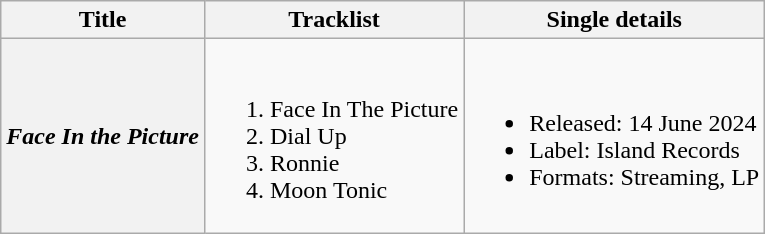<table class="wikitable">
<tr>
<th>Title</th>
<th>Tracklist</th>
<th>Single details</th>
</tr>
<tr>
<th><em>Face In the Picture</em></th>
<td><br><ol><li>Face In The Picture</li><li>Dial Up</li><li>Ronnie</li><li>Moon Tonic</li></ol></td>
<td><br><ul><li>Released: 14 June 2024</li><li>Label: Island Records</li><li>Formats: Streaming, LP</li></ul></td>
</tr>
</table>
